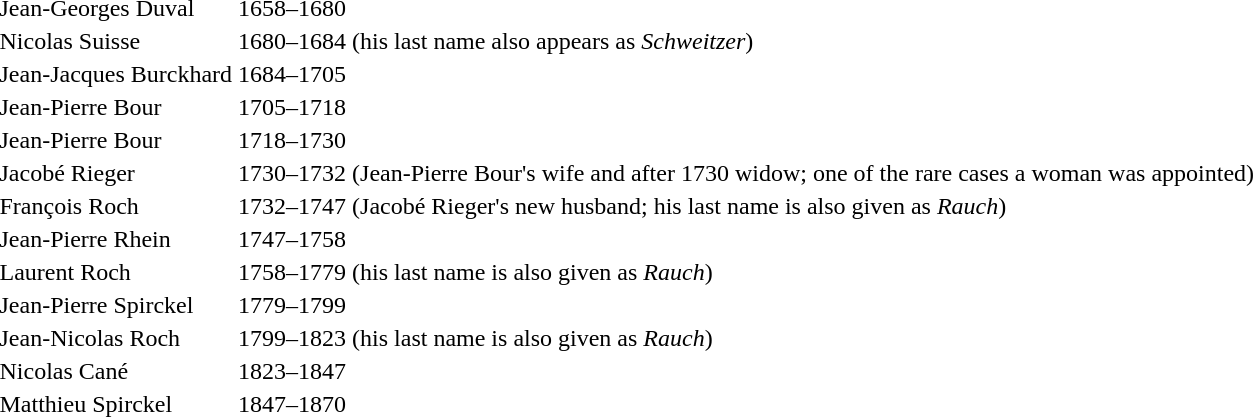<table>
<tr>
<td>Jean-Georges Duval</td>
<td>1658–1680</td>
</tr>
<tr>
<td>Nicolas Suisse</td>
<td>1680–1684 (his last name also appears as <em>Schweitzer</em>)</td>
</tr>
<tr>
<td>Jean-Jacques Burckhard</td>
<td>1684–1705</td>
</tr>
<tr>
<td>Jean-Pierre Bour</td>
<td>1705–1718</td>
</tr>
<tr>
<td>Jean-Pierre Bour</td>
<td>1718–1730</td>
</tr>
<tr>
<td>Jacobé Rieger</td>
<td>1730–1732 (Jean-Pierre Bour's wife and after 1730 widow; one of the rare cases a woman was appointed)</td>
</tr>
<tr>
<td>François Roch</td>
<td>1732–1747 (Jacobé Rieger's new husband; his last name is also given as <em>Rauch</em>)</td>
</tr>
<tr>
<td>Jean-Pierre Rhein</td>
<td>1747–1758</td>
</tr>
<tr>
<td>Laurent Roch</td>
<td>1758–1779 (his last name is also given as <em>Rauch</em>)</td>
</tr>
<tr>
<td>Jean-Pierre Spirckel</td>
<td>1779–1799</td>
</tr>
<tr>
<td>Jean-Nicolas Roch</td>
<td>1799–1823 (his last name is also given as <em>Rauch</em>)</td>
</tr>
<tr>
<td>Nicolas Cané</td>
<td>1823–1847</td>
</tr>
<tr>
<td>Matthieu Spirckel</td>
<td>1847–1870</td>
</tr>
</table>
